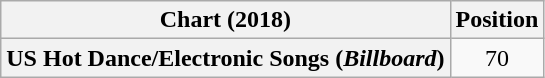<table class="wikitable plainrowheaders" style="text-align:center">
<tr>
<th>Chart (2018)</th>
<th>Position</th>
</tr>
<tr>
<th scope="row">US Hot Dance/Electronic Songs (<em>Billboard</em>)</th>
<td>70</td>
</tr>
</table>
